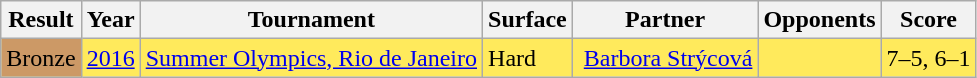<table class="sortable wikitable">
<tr>
<th>Result</th>
<th>Year</th>
<th>Tournament</th>
<th>Surface</th>
<th>Partner</th>
<th>Opponents</th>
<th>Score</th>
</tr>
<tr bgcolor="FFEA5C">
<td bgcolor="cc9966">Bronze</td>
<td><a href='#'>2016</a></td>
<td><a href='#'>Summer Olympics, Rio de Janeiro</a></td>
<td>Hard</td>
<td> <a href='#'>Barbora Strýcová</a></td>
<td></td>
<td>7–5, 6–1</td>
</tr>
</table>
